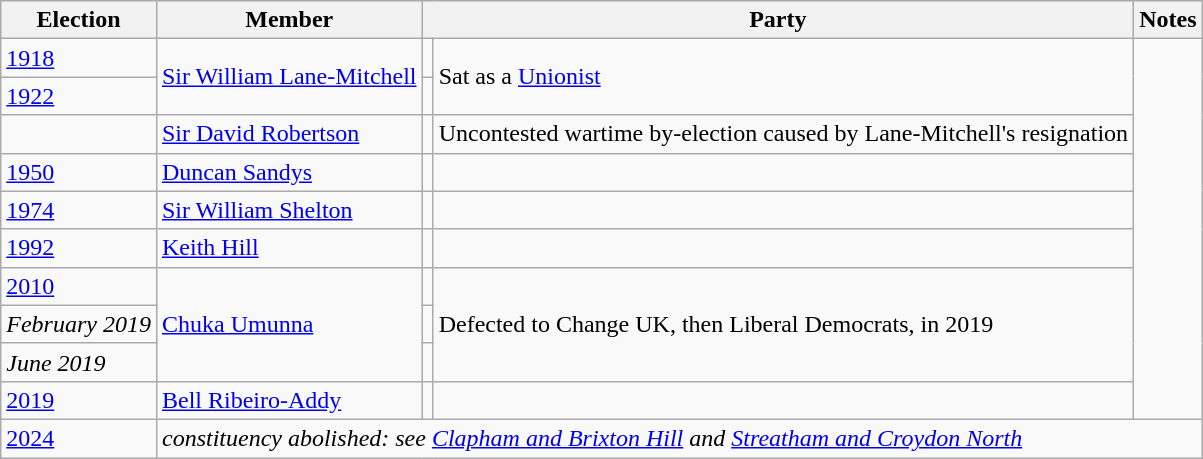<table class="wikitable">
<tr>
<th>Election</th>
<th>Member</th>
<th colspan="2">Party</th>
<th>Notes</th>
</tr>
<tr>
<td><a href='#'>1918</a></td>
<td rowspan="2"><a href='#'>Sir William Lane-Mitchell</a></td>
<td></td>
<td rowspan="2">Sat as a <a href='#'>Unionist</a></td>
</tr>
<tr>
<td><a href='#'>1922</a></td>
<td></td>
</tr>
<tr>
<td></td>
<td><a href='#'>Sir David Robertson</a></td>
<td></td>
<td>Uncontested wartime by-election caused by Lane-Mitchell's resignation</td>
</tr>
<tr>
<td><a href='#'>1950</a></td>
<td><a href='#'>Duncan Sandys</a></td>
<td></td>
<td></td>
</tr>
<tr>
<td><a href='#'>1974</a></td>
<td><a href='#'>Sir William Shelton</a></td>
<td></td>
<td></td>
</tr>
<tr>
<td><a href='#'>1992</a></td>
<td><a href='#'>Keith Hill</a></td>
<td></td>
<td></td>
</tr>
<tr>
<td><a href='#'>2010</a></td>
<td rowspan="3"><a href='#'>Chuka Umunna</a></td>
<td></td>
<td rowspan="3">Defected to Change UK, then Liberal Democrats, in 2019</td>
</tr>
<tr>
<td><em>February 2019</em></td>
<td></td>
</tr>
<tr>
<td><em>June 2019</em></td>
<td></td>
</tr>
<tr>
<td><a href='#'>2019</a></td>
<td><a href='#'>Bell Ribeiro-Addy</a></td>
<td></td>
<td></td>
</tr>
<tr>
<td><a href='#'>2024</a></td>
<td colspan="4"><em>constituency abolished: see <a href='#'>Clapham and Brixton Hill</a> and <a href='#'>Streatham and Croydon North</a></em></td>
</tr>
</table>
